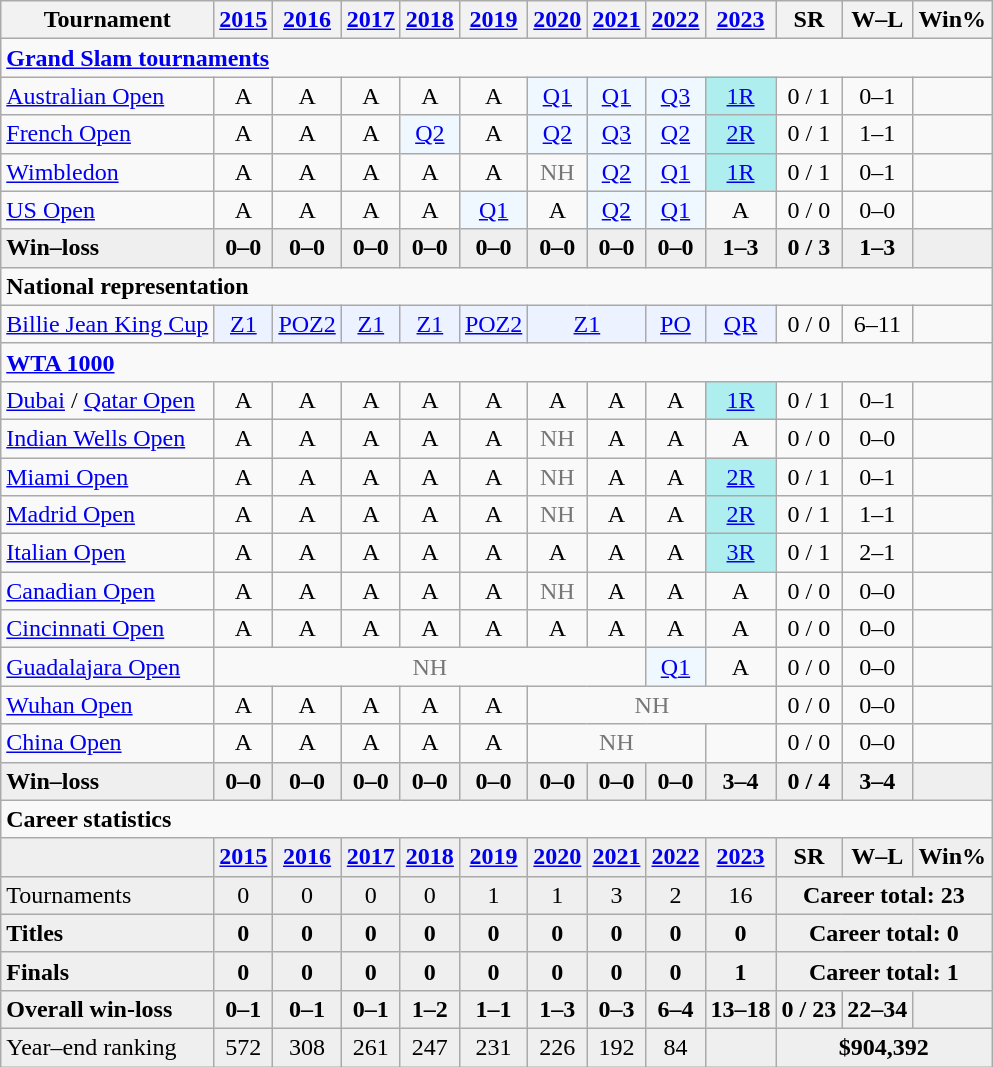<table class="wikitable" style="text-align:center">
<tr>
<th>Tournament</th>
<th><a href='#'>2015</a></th>
<th><a href='#'>2016</a></th>
<th><a href='#'>2017</a></th>
<th><a href='#'>2018</a></th>
<th><a href='#'>2019</a></th>
<th><a href='#'>2020</a></th>
<th><a href='#'>2021</a></th>
<th><a href='#'>2022</a></th>
<th><a href='#'>2023</a></th>
<th>SR</th>
<th>W–L</th>
<th>Win%</th>
</tr>
<tr>
<td colspan="13" align="left"><strong><a href='#'>Grand Slam tournaments</a></strong></td>
</tr>
<tr>
<td align="left"><a href='#'>Australian Open</a></td>
<td>A</td>
<td>A</td>
<td>A</td>
<td>A</td>
<td>A</td>
<td bgcolor="#f0f8ff"><a href='#'>Q1</a></td>
<td bgcolor="#f0f8ff"><a href='#'>Q1</a></td>
<td bgcolor="#f0f8ff"><a href='#'>Q3</a></td>
<td bgcolor=afeeee><a href='#'>1R</a></td>
<td>0 / 1</td>
<td>0–1</td>
<td></td>
</tr>
<tr>
<td align="left"><a href='#'>French Open</a></td>
<td>A</td>
<td>A</td>
<td>A</td>
<td bgcolor="#f0f8ff"><a href='#'>Q2</a></td>
<td>A</td>
<td bgcolor="#f0f8ff"><a href='#'>Q2</a></td>
<td bgcolor="#f0f8ff"><a href='#'>Q3</a></td>
<td bgcolor="#f0f8ff"><a href='#'>Q2</a></td>
<td bgcolor=afeeee><a href='#'>2R</a></td>
<td>0 / 1</td>
<td>1–1</td>
<td></td>
</tr>
<tr>
<td align="left"><a href='#'>Wimbledon</a></td>
<td>A</td>
<td>A</td>
<td>A</td>
<td>A</td>
<td>A</td>
<td style="color:#767676">NH</td>
<td bgcolor=f0f8ff><a href='#'>Q2</a></td>
<td bgcolor=f0f8ff><a href='#'>Q1</a></td>
<td bgcolor=afeeee><a href='#'>1R</a></td>
<td>0 / 1</td>
<td>0–1</td>
<td></td>
</tr>
<tr>
<td align="left"><a href='#'>US Open</a></td>
<td>A</td>
<td>A</td>
<td>A</td>
<td>A</td>
<td bgcolor="#f0f8ff"><a href='#'>Q1</a></td>
<td>A</td>
<td bgcolor="#f0f8ff"><a href='#'>Q2</a></td>
<td bgcolor=f0f8ff><a href='#'>Q1</a></td>
<td>A</td>
<td>0 / 0</td>
<td>0–0</td>
<td></td>
</tr>
<tr style="background:#efefef;font-weight:bold">
<td align="left">Win–loss</td>
<td>0–0</td>
<td>0–0</td>
<td>0–0</td>
<td>0–0</td>
<td>0–0</td>
<td>0–0</td>
<td>0–0</td>
<td>0–0</td>
<td>1–3</td>
<td>0 / 3</td>
<td>1–3</td>
<td></td>
</tr>
<tr>
<td colspan="13" style=text-align:left><strong>National representation</strong></td>
</tr>
<tr>
<td style=text-align:left><a href='#'>Billie Jean King Cup</a></td>
<td bgcolor=ecf2ff><a href='#'>Z1</a></td>
<td bgcolor=ecf2ff><a href='#'>POZ2</a></td>
<td bgcolor=ecf2ff><a href='#'>Z1</a></td>
<td bgcolor=ecf2ff><a href='#'>Z1</a></td>
<td bgcolor=ecf2ff><a href='#'>POZ2</a></td>
<td colspan="2" bgcolor=ecf2ff><a href='#'>Z1</a></td>
<td bgcolor=ecf2ff><a href='#'>PO</a></td>
<td bgcolor=ecf2ff><a href='#'>QR</a></td>
<td>0 / 0</td>
<td>6–11</td>
<td></td>
</tr>
<tr>
<td colspan="13" align="left"><strong><a href='#'>WTA 1000</a></strong></td>
</tr>
<tr>
<td align="left"><a href='#'>Dubai</a> / <a href='#'>Qatar Open</a></td>
<td>A</td>
<td>A</td>
<td>A</td>
<td>A</td>
<td>A</td>
<td>A</td>
<td>A</td>
<td>A</td>
<td bgcolor="afeeee"><a href='#'>1R</a></td>
<td>0 / 1</td>
<td>0–1</td>
<td></td>
</tr>
<tr>
<td align="left"><a href='#'>Indian Wells Open</a></td>
<td>A</td>
<td>A</td>
<td>A</td>
<td>A</td>
<td>A</td>
<td style=color:#767676>NH</td>
<td>A</td>
<td>A</td>
<td>A</td>
<td>0 / 0</td>
<td>0–0</td>
<td></td>
</tr>
<tr>
<td align="left"><a href='#'>Miami Open</a></td>
<td>A</td>
<td>A</td>
<td>A</td>
<td>A</td>
<td>A</td>
<td style=color:#767676>NH</td>
<td>A</td>
<td>A</td>
<td bgcolor="afeeee"><a href='#'>2R</a></td>
<td>0 / 1</td>
<td>0–1</td>
<td></td>
</tr>
<tr>
<td align="left"><a href='#'>Madrid Open</a></td>
<td>A</td>
<td>A</td>
<td>A</td>
<td>A</td>
<td>A</td>
<td style=color:#767676>NH</td>
<td>A</td>
<td>A</td>
<td bgcolor="afeeee"><a href='#'>2R</a></td>
<td>0 / 1</td>
<td>1–1</td>
<td></td>
</tr>
<tr>
<td align="left"><a href='#'>Italian Open</a></td>
<td>A</td>
<td>A</td>
<td>A</td>
<td>A</td>
<td>A</td>
<td>A</td>
<td>A</td>
<td>A</td>
<td bgcolor="afeeee"><a href='#'>3R</a></td>
<td>0 / 1</td>
<td>2–1</td>
<td></td>
</tr>
<tr>
<td align="left"><a href='#'>Canadian Open</a></td>
<td>A</td>
<td>A</td>
<td>A</td>
<td>A</td>
<td>A</td>
<td style=color:#767676>NH</td>
<td>A</td>
<td>A</td>
<td>A</td>
<td>0 / 0</td>
<td>0–0</td>
<td></td>
</tr>
<tr>
<td align="left"><a href='#'>Cincinnati Open</a></td>
<td>A</td>
<td>A</td>
<td>A</td>
<td>A</td>
<td>A</td>
<td>A</td>
<td>A</td>
<td>A</td>
<td>A</td>
<td>0 / 0</td>
<td>0–0</td>
<td></td>
</tr>
<tr>
<td align="left"><a href='#'>Guadalajara Open</a></td>
<td colspan="7" style=color:#767676>NH</td>
<td bgcolor="f0f8ff"><a href='#'>Q1</a></td>
<td>A</td>
<td>0 / 0</td>
<td>0–0</td>
<td></td>
</tr>
<tr>
<td align="left"><a href='#'>Wuhan Open</a></td>
<td>A</td>
<td>A</td>
<td>A</td>
<td>A</td>
<td>A</td>
<td colspan="4" style=color:#767676>NH</td>
<td>0 / 0</td>
<td>0–0</td>
<td></td>
</tr>
<tr>
<td align="left"><a href='#'>China Open</a></td>
<td>A</td>
<td>A</td>
<td>A</td>
<td>A</td>
<td>A</td>
<td colspan="3" style=color:#767676>NH</td>
<td></td>
<td>0 / 0</td>
<td>0–0</td>
<td></td>
</tr>
<tr style="background:#efefef;font-weight:bold">
<td align="left">Win–loss</td>
<td>0–0</td>
<td>0–0</td>
<td>0–0</td>
<td>0–0</td>
<td>0–0</td>
<td>0–0</td>
<td>0–0</td>
<td>0–0</td>
<td>3–4</td>
<td>0 / 4</td>
<td>3–4</td>
<td></td>
</tr>
<tr>
<td colspan="13" align="left"><strong>Career statistics</strong></td>
</tr>
<tr style="background:#efefef;font-weight:bold">
<td></td>
<td><a href='#'>2015</a></td>
<td><a href='#'>2016</a></td>
<td><a href='#'>2017</a></td>
<td><a href='#'>2018</a></td>
<td><a href='#'>2019</a></td>
<td><a href='#'>2020</a></td>
<td><a href='#'>2021</a></td>
<td><a href='#'>2022</a></td>
<td><a href='#'>2023</a></td>
<td>SR</td>
<td>W–L</td>
<td>Win%</td>
</tr>
<tr bgcolor="efefef">
<td align="left">Tournaments</td>
<td>0</td>
<td>0</td>
<td>0</td>
<td>0</td>
<td>1</td>
<td>1</td>
<td>3</td>
<td>2</td>
<td>16</td>
<td colspan="3"><strong>Career total: 23</strong></td>
</tr>
<tr style="background:#efefef;font-weight:bold">
<td align="left">Titles</td>
<td>0</td>
<td>0</td>
<td>0</td>
<td>0</td>
<td>0</td>
<td>0</td>
<td>0</td>
<td>0</td>
<td>0</td>
<td colspan="3">Career total: 0</td>
</tr>
<tr style="background:#efefef;font-weight:bold">
<td align="left">Finals</td>
<td>0</td>
<td>0</td>
<td>0</td>
<td>0</td>
<td>0</td>
<td>0</td>
<td>0</td>
<td>0</td>
<td>1</td>
<td colspan="3">Career total: 1</td>
</tr>
<tr style="background:#efefef;font-weight:bold">
<td align="left">Overall win-loss</td>
<td>0–1</td>
<td>0–1</td>
<td>0–1</td>
<td>1–2</td>
<td>1–1</td>
<td>1–3</td>
<td>0–3</td>
<td>6–4</td>
<td>13–18</td>
<td>0 / 23</td>
<td>22–34</td>
<td></td>
</tr>
<tr bgcolor="efefef">
<td align="left">Year–end ranking</td>
<td>572</td>
<td>308</td>
<td>261</td>
<td>247</td>
<td>231</td>
<td>226</td>
<td>192</td>
<td>84</td>
<td></td>
<td colspan="3"><strong>$904,392</strong></td>
</tr>
</table>
